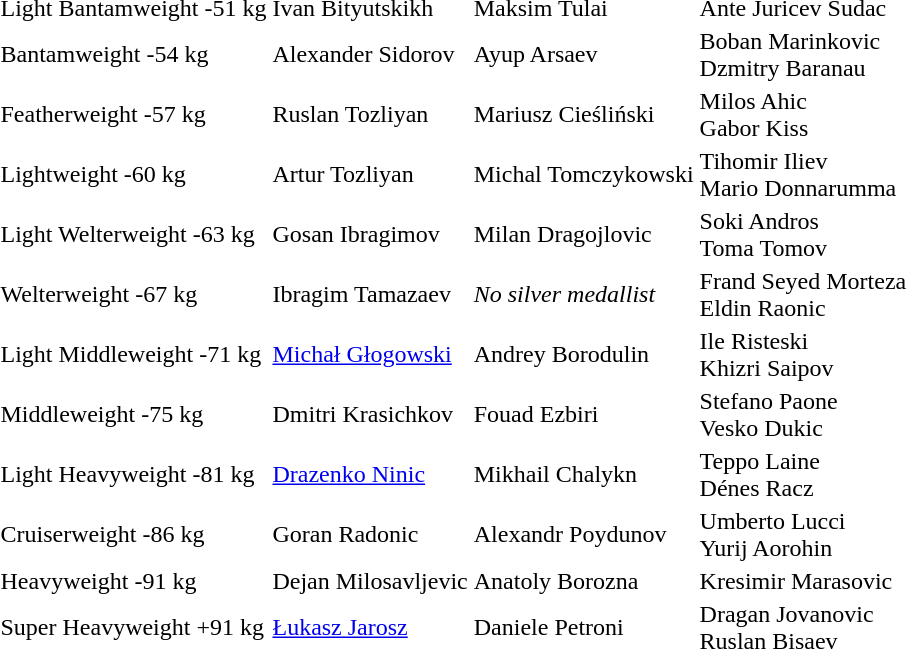<table>
<tr>
<td>Light Bantamweight -51 kg<br></td>
<td>Ivan Bityutskikh </td>
<td>Maksim Tulai </td>
<td>Ante Juricev Sudac </td>
</tr>
<tr>
<td>Bantamweight -54 kg<br></td>
<td>Alexander Sidorov </td>
<td>Ayup Arsaev </td>
<td>Boban Marinkovic <br>Dzmitry Baranau </td>
</tr>
<tr>
<td>Featherweight -57 kg<br></td>
<td>Ruslan Tozliyan </td>
<td>Mariusz Cieśliński </td>
<td>Milos Ahic <br>Gabor Kiss </td>
</tr>
<tr>
<td>Lightweight -60 kg<br></td>
<td>Artur Tozliyan </td>
<td>Michal Tomczykowski </td>
<td>Tihomir Iliev <br>Mario Donnarumma </td>
</tr>
<tr>
<td>Light Welterweight -63 kg<br></td>
<td>Gosan Ibragimov </td>
<td>Milan Dragojlovic </td>
<td>Soki Andros <br>Toma Tomov </td>
</tr>
<tr>
<td>Welterweight -67 kg<br></td>
<td>Ibragim Tamazaev </td>
<td><em>No silver medallist</em></td>
<td>Frand Seyed Morteza <br>Eldin Raonic </td>
</tr>
<tr>
<td>Light Middleweight -71 kg<br></td>
<td><a href='#'>Michał Głogowski</a> </td>
<td>Andrey Borodulin </td>
<td>Ile Risteski <br>Khizri Saipov </td>
</tr>
<tr>
<td>Middleweight -75 kg<br></td>
<td>Dmitri Krasichkov </td>
<td>Fouad Ezbiri </td>
<td>Stefano Paone <br>Vesko Dukic </td>
</tr>
<tr>
<td>Light Heavyweight -81 kg<br></td>
<td><a href='#'>Drazenko Ninic</a> </td>
<td>Mikhail Chalykn </td>
<td>Teppo Laine <br>Dénes Racz </td>
</tr>
<tr>
<td>Cruiserweight -86 kg<br></td>
<td>Goran Radonic </td>
<td>Alexandr Poydunov </td>
<td>Umberto Lucci <br>Yurij Aorohin </td>
</tr>
<tr>
<td>Heavyweight -91 kg<br></td>
<td>Dejan Milosavljevic </td>
<td>Anatoly Borozna </td>
<td>Kresimir Marasovic </td>
</tr>
<tr>
<td>Super Heavyweight +91 kg<br></td>
<td><a href='#'>Łukasz Jarosz</a> </td>
<td>Daniele Petroni </td>
<td>Dragan Jovanovic <br>Ruslan Bisaev </td>
</tr>
<tr>
</tr>
</table>
